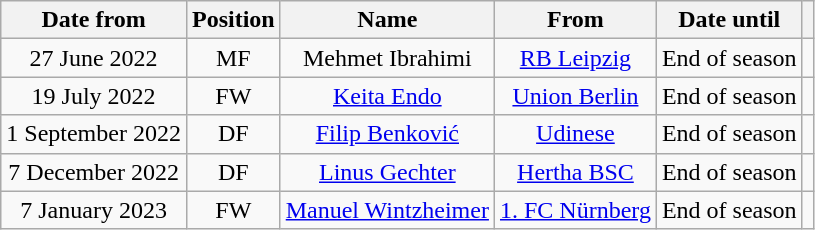<table class="wikitable" style="text-align:center;">
<tr>
<th>Date from</th>
<th>Position</th>
<th>Name</th>
<th>From</th>
<th>Date until</th>
<th></th>
</tr>
<tr>
<td>27 June 2022</td>
<td>MF</td>
<td>Mehmet Ibrahimi</td>
<td><a href='#'>RB Leipzig</a></td>
<td>End of season</td>
<td></td>
</tr>
<tr>
<td>19 July 2022</td>
<td>FW</td>
<td><a href='#'>Keita Endo</a></td>
<td><a href='#'>Union Berlin</a></td>
<td>End of season</td>
<td></td>
</tr>
<tr>
<td>1 September 2022</td>
<td>DF</td>
<td><a href='#'>Filip Benković</a></td>
<td><a href='#'>Udinese</a></td>
<td>End of season</td>
<td></td>
</tr>
<tr>
<td>7 December 2022</td>
<td>DF</td>
<td><a href='#'>Linus Gechter</a></td>
<td><a href='#'>Hertha BSC</a></td>
<td>End of season</td>
<td></td>
</tr>
<tr>
<td>7 January 2023</td>
<td>FW</td>
<td><a href='#'>Manuel Wintzheimer</a></td>
<td><a href='#'>1. FC Nürnberg</a></td>
<td>End of season</td>
<td></td>
</tr>
</table>
